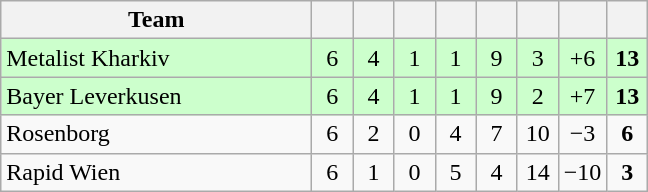<table class="wikitable" style="text-align: center;">
<tr>
<th width=200>Team</th>
<th width=20></th>
<th width=20></th>
<th width=20></th>
<th width=20></th>
<th width=20></th>
<th width=20></th>
<th width=20></th>
<th width=20></th>
</tr>
<tr bgcolor=ccffcc>
<td align=left> Metalist Kharkiv</td>
<td>6</td>
<td>4</td>
<td>1</td>
<td>1</td>
<td>9</td>
<td>3</td>
<td>+6</td>
<td><strong>13</strong></td>
</tr>
<tr bgcolor=ccffcc>
<td align=left> Bayer Leverkusen</td>
<td>6</td>
<td>4</td>
<td>1</td>
<td>1</td>
<td>9</td>
<td>2</td>
<td>+7</td>
<td><strong>13</strong></td>
</tr>
<tr>
<td align=left> Rosenborg</td>
<td>6</td>
<td>2</td>
<td>0</td>
<td>4</td>
<td>7</td>
<td>10</td>
<td>−3</td>
<td><strong>6</strong></td>
</tr>
<tr>
<td align=left> Rapid Wien</td>
<td>6</td>
<td>1</td>
<td>0</td>
<td>5</td>
<td>4</td>
<td>14</td>
<td>−10</td>
<td><strong>3</strong></td>
</tr>
</table>
